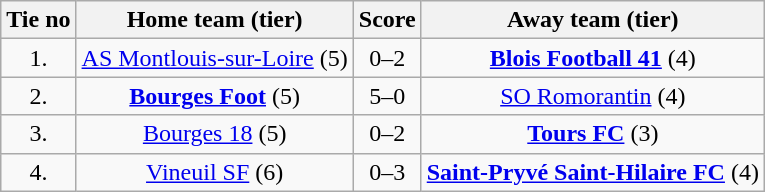<table class="wikitable" style="text-align: center">
<tr>
<th>Tie no</th>
<th>Home team (tier)</th>
<th>Score</th>
<th>Away team (tier)</th>
</tr>
<tr>
<td>1.</td>
<td><a href='#'>AS Montlouis-sur-Loire</a> (5)</td>
<td>0–2</td>
<td><strong><a href='#'>Blois Football 41</a></strong> (4)</td>
</tr>
<tr>
<td>2.</td>
<td><strong><a href='#'>Bourges Foot</a></strong> (5)</td>
<td>5–0</td>
<td><a href='#'>SO Romorantin</a> (4)</td>
</tr>
<tr>
<td>3.</td>
<td><a href='#'>Bourges 18</a> (5)</td>
<td>0–2</td>
<td><strong><a href='#'>Tours FC</a></strong> (3)</td>
</tr>
<tr>
<td>4.</td>
<td><a href='#'>Vineuil SF</a> (6)</td>
<td>0–3</td>
<td><strong><a href='#'>Saint-Pryvé Saint-Hilaire FC</a></strong> (4)</td>
</tr>
</table>
